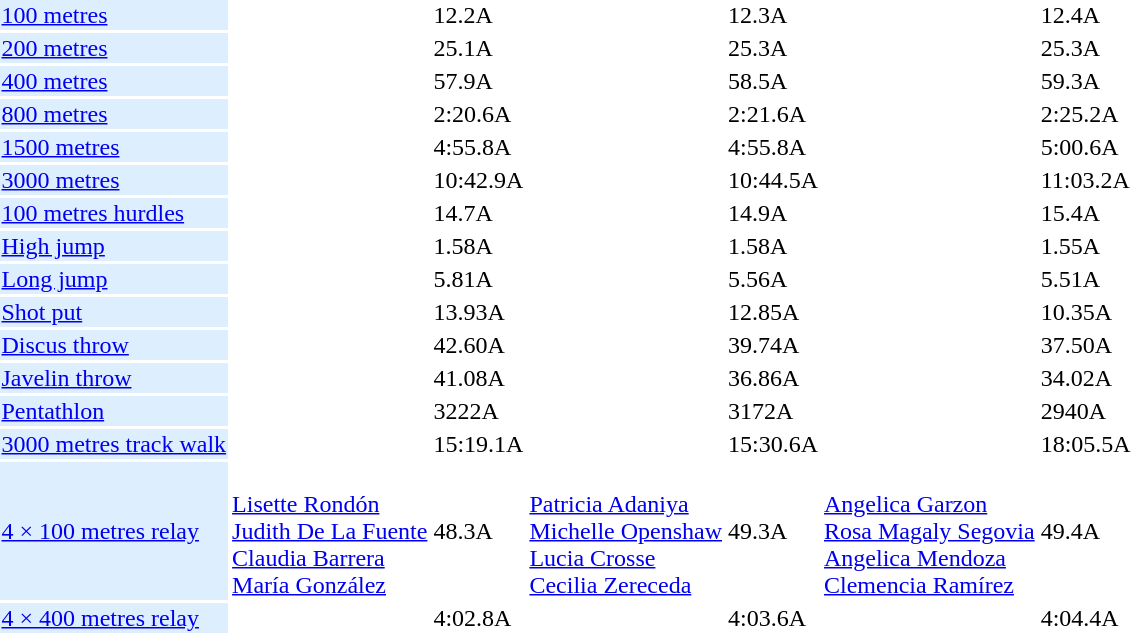<table>
<tr>
<td bgcolor = DDEEFF><a href='#'>100 metres</a></td>
<td></td>
<td>12.2A</td>
<td></td>
<td>12.3A</td>
<td></td>
<td>12.4A</td>
</tr>
<tr>
<td bgcolor = DDEEFF><a href='#'>200 metres</a></td>
<td></td>
<td>25.1A</td>
<td></td>
<td>25.3A</td>
<td></td>
<td>25.3A</td>
</tr>
<tr>
<td bgcolor = DDEEFF><a href='#'>400 metres</a></td>
<td></td>
<td>57.9A</td>
<td></td>
<td>58.5A</td>
<td></td>
<td>59.3A</td>
</tr>
<tr>
<td bgcolor = DDEEFF><a href='#'>800 metres</a></td>
<td></td>
<td>2:20.6A</td>
<td></td>
<td>2:21.6A</td>
<td></td>
<td>2:25.2A</td>
</tr>
<tr>
<td bgcolor = DDEEFF><a href='#'>1500 metres</a></td>
<td></td>
<td>4:55.8A</td>
<td></td>
<td>4:55.8A</td>
<td></td>
<td>5:00.6A</td>
</tr>
<tr>
<td bgcolor = DDEEFF><a href='#'>3000 metres</a></td>
<td></td>
<td>10:42.9A</td>
<td></td>
<td>10:44.5A</td>
<td></td>
<td>11:03.2A</td>
</tr>
<tr>
<td bgcolor = DDEEFF><a href='#'>100 metres hurdles</a></td>
<td></td>
<td>14.7A</td>
<td></td>
<td>14.9A</td>
<td></td>
<td>15.4A</td>
</tr>
<tr>
<td bgcolor = DDEEFF><a href='#'>High jump</a></td>
<td></td>
<td>1.58A</td>
<td></td>
<td>1.58A</td>
<td></td>
<td>1.55A</td>
</tr>
<tr>
<td bgcolor = DDEEFF><a href='#'>Long jump</a></td>
<td></td>
<td>5.81A</td>
<td></td>
<td>5.56A</td>
<td></td>
<td>5.51A</td>
</tr>
<tr>
<td bgcolor = DDEEFF><a href='#'>Shot put</a></td>
<td></td>
<td>13.93A</td>
<td></td>
<td>12.85A</td>
<td></td>
<td>10.35A</td>
</tr>
<tr>
<td bgcolor = DDEEFF><a href='#'>Discus throw</a></td>
<td></td>
<td>42.60A</td>
<td></td>
<td>39.74A</td>
<td></td>
<td>37.50A</td>
</tr>
<tr>
<td bgcolor = DDEEFF><a href='#'>Javelin throw</a></td>
<td></td>
<td>41.08A</td>
<td></td>
<td>36.86A</td>
<td></td>
<td>34.02A</td>
</tr>
<tr>
<td bgcolor = DDEEFF><a href='#'>Pentathlon</a></td>
<td></td>
<td>3222A</td>
<td></td>
<td>3172A</td>
<td></td>
<td>2940A</td>
</tr>
<tr>
<td bgcolor = DDEEFF><a href='#'>3000 metres track walk</a></td>
<td></td>
<td>15:19.1A</td>
<td></td>
<td>15:30.6A</td>
<td></td>
<td>18:05.5A</td>
</tr>
<tr>
<td bgcolor = DDEEFF><a href='#'>4 × 100 metres relay</a></td>
<td> <br> <a href='#'>Lisette Rondón</a> <br> <a href='#'>Judith De La Fuente</a> <br> <a href='#'>Claudia Barrera</a> <br> <a href='#'>María González</a></td>
<td>48.3A</td>
<td> <br> <a href='#'>Patricia Adaniya</a> <br> <a href='#'>Michelle Openshaw</a> <br> <a href='#'>Lucia Crosse</a> <br> <a href='#'>Cecilia Zereceda</a></td>
<td>49.3A</td>
<td> <br> <a href='#'>Angelica Garzon</a> <br> <a href='#'>Rosa Magaly Segovia</a> <br> <a href='#'>Angelica Mendoza</a> <br> <a href='#'>Clemencia Ramírez</a></td>
<td>49.4A</td>
</tr>
<tr>
<td bgcolor = DDEEFF><a href='#'>4 × 400 metres relay</a></td>
<td></td>
<td>4:02.8A</td>
<td></td>
<td>4:03.6A</td>
<td></td>
<td>4:04.4A</td>
</tr>
</table>
